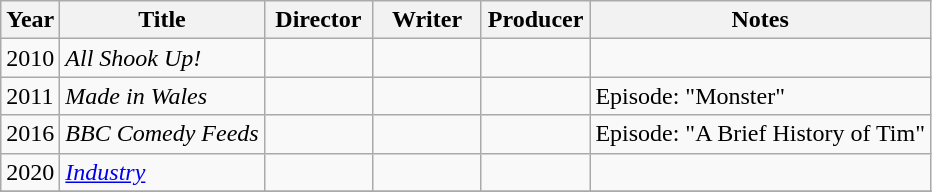<table class="wikitable sortable">
<tr>
<th>Year</th>
<th>Title</th>
<th width="65">Director</th>
<th width="65">Writer</th>
<th width="65">Producer</th>
<th>Notes</th>
</tr>
<tr>
<td>2010</td>
<td><em>All Shook Up!</em></td>
<td></td>
<td></td>
<td></td>
<td></td>
</tr>
<tr>
<td>2011</td>
<td><em>Made in Wales</em></td>
<td></td>
<td></td>
<td></td>
<td>Episode: "Monster"</td>
</tr>
<tr>
<td>2016</td>
<td><em>BBC Comedy Feeds</em></td>
<td></td>
<td></td>
<td></td>
<td>Episode: "A Brief History of Tim"</td>
</tr>
<tr>
<td>2020</td>
<td><em><a href='#'>Industry</a></em></td>
<td></td>
<td></td>
<td></td>
<td></td>
</tr>
<tr>
</tr>
</table>
